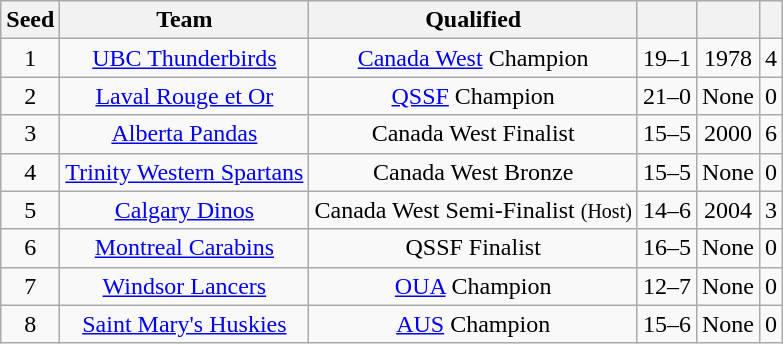<table class="wikitable sortable" style="text-align: center;">
<tr bgcolor="#efefef" align=center>
<th align=left>Seed</th>
<th align=left>Team</th>
<th align=left>Qualified</th>
<th align=left></th>
<th align=left></th>
<th align=left></th>
</tr>
<tr align=center>
<td>1</td>
<td><a href='#'>UBC Thunderbirds</a></td>
<td><a href='#'>Canada West</a> Champion</td>
<td>19–1</td>
<td>1978</td>
<td>4</td>
</tr>
<tr align=center>
<td>2</td>
<td><a href='#'>Laval Rouge et Or</a></td>
<td><a href='#'>QSSF</a> Champion</td>
<td>21–0</td>
<td>None</td>
<td>0</td>
</tr>
<tr align=center>
<td>3</td>
<td><a href='#'>Alberta Pandas</a></td>
<td>Canada West Finalist</td>
<td>15–5</td>
<td>2000</td>
<td>6</td>
</tr>
<tr align=center>
<td>4</td>
<td><a href='#'>Trinity Western Spartans</a></td>
<td>Canada West Bronze</td>
<td>15–5</td>
<td>None</td>
<td>0</td>
</tr>
<tr align=center>
<td>5</td>
<td><a href='#'>Calgary Dinos</a></td>
<td>Canada West Semi-Finalist <small>(Host)</small></td>
<td>14–6</td>
<td>2004</td>
<td>3</td>
</tr>
<tr align=center>
<td>6</td>
<td><a href='#'>Montreal Carabins</a></td>
<td>QSSF Finalist</td>
<td>16–5</td>
<td>None</td>
<td>0</td>
</tr>
<tr align=center>
<td>7</td>
<td><a href='#'>Windsor Lancers</a></td>
<td><a href='#'>OUA</a> Champion</td>
<td>12–7</td>
<td>None</td>
<td>0</td>
</tr>
<tr align=center>
<td>8</td>
<td><a href='#'>Saint Mary's Huskies</a></td>
<td><a href='#'>AUS</a> Champion</td>
<td>15–6</td>
<td>None</td>
<td>0</td>
</tr>
</table>
